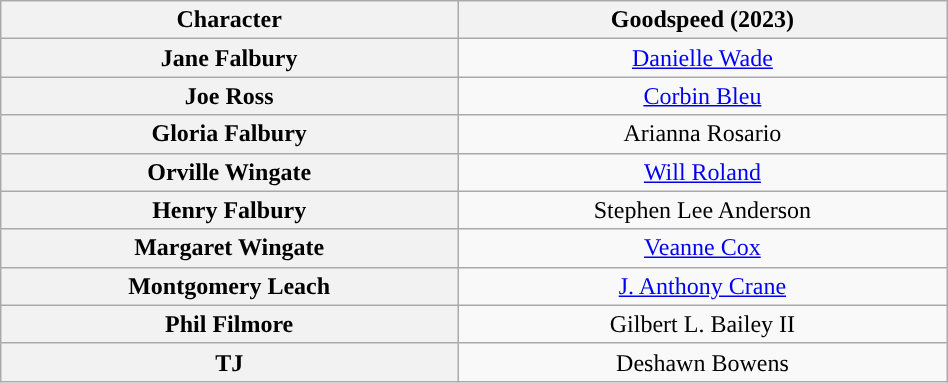<table class="wikitable" style="width:50%; text-align:center">
<tr>
<th scope="col">Character</th>
<th>Goodspeed (2023)</th>
</tr>
<tr>
<th>Jane Falbury</th>
<td colspan="1"><a href='#'>Danielle Wade</a></td>
</tr>
<tr>
<th>Joe Ross</th>
<td colspan="1”"><a href='#'>Corbin Bleu</a></td>
</tr>
<tr>
<th>Gloria Falbury</th>
<td colspan="1”">Arianna Rosario</td>
</tr>
<tr>
<th>Orville Wingate</th>
<td colspan="1"><a href='#'>Will Roland</a></td>
</tr>
<tr>
<th>Henry Falbury</th>
<td colspan="1">Stephen Lee Anderson</td>
</tr>
<tr>
<th>Margaret Wingate</th>
<td colspan="1"><a href='#'>Veanne Cox</a></td>
</tr>
<tr>
<th>Montgomery Leach</th>
<td colspan="1"><a href='#'>J. Anthony Crane</a></td>
</tr>
<tr>
<th>Phil Filmore</th>
<td colspan="1">Gilbert L. Bailey II</td>
</tr>
<tr>
<th>TJ</th>
<td colspan="1">Deshawn Bowens</td>
</tr>
</table>
